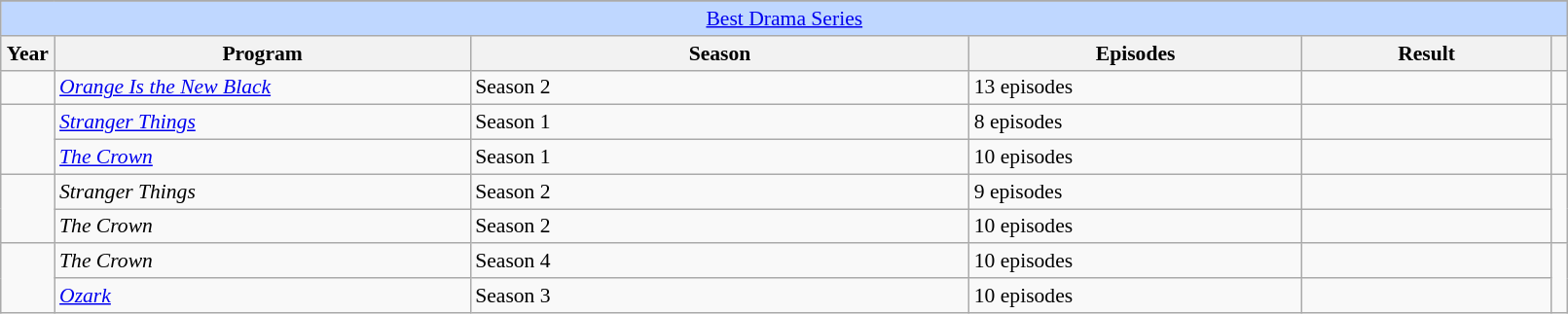<table class="wikitable plainrowheaders" style="font-size: 90%" width=85%>
<tr>
</tr>
<tr ---- bgcolor="#bfd7ff">
<td colspan=6 align=center><a href='#'>Best Drama Series</a></td>
</tr>
<tr ---- bgcolor="#ebf5ff">
<th scope="col" style="width:2%;">Year</th>
<th scope="col" style="width:25%;">Program</th>
<th scope="col" style="width:30%;">Season</th>
<th scope="col" style="width:20%;">Episodes</th>
<th scope="col" style="width:15%;">Result</th>
<th scope="col" class="unsortable" style="width:1%;"></th>
</tr>
<tr>
<td></td>
<td><em><a href='#'>Orange Is the New Black</a></em></td>
<td>Season 2</td>
<td>13 episodes</td>
<td></td>
<td></td>
</tr>
<tr>
<td rowspan="2"></td>
<td><em><a href='#'>Stranger Things</a></em></td>
<td>Season 1</td>
<td>8 episodes</td>
<td></td>
<td rowspan="2"></td>
</tr>
<tr>
<td><em><a href='#'>The Crown</a></em></td>
<td>Season 1</td>
<td>10 episodes</td>
<td></td>
</tr>
<tr>
<td rowspan="2"></td>
<td><em>Stranger Things</em></td>
<td>Season 2</td>
<td>9 episodes</td>
<td></td>
<td rowspan="2"></td>
</tr>
<tr>
<td><em>The Crown</em></td>
<td>Season 2</td>
<td>10 episodes</td>
<td></td>
</tr>
<tr>
<td rowspan="2"></td>
<td><em>The Crown</em></td>
<td>Season 4</td>
<td>10 episodes</td>
<td></td>
<td rowspan="2"></td>
</tr>
<tr>
<td><em><a href='#'>Ozark</a></em></td>
<td>Season 3</td>
<td>10 episodes</td>
<td></td>
</tr>
</table>
